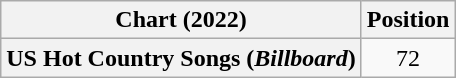<table class="wikitable sortable plainrowheaders" style="text-align:center">
<tr>
<th scope="col">Chart (2022)</th>
<th scope="col">Position</th>
</tr>
<tr>
<th scope="row">US Hot Country Songs (<em>Billboard</em>)</th>
<td>72</td>
</tr>
</table>
